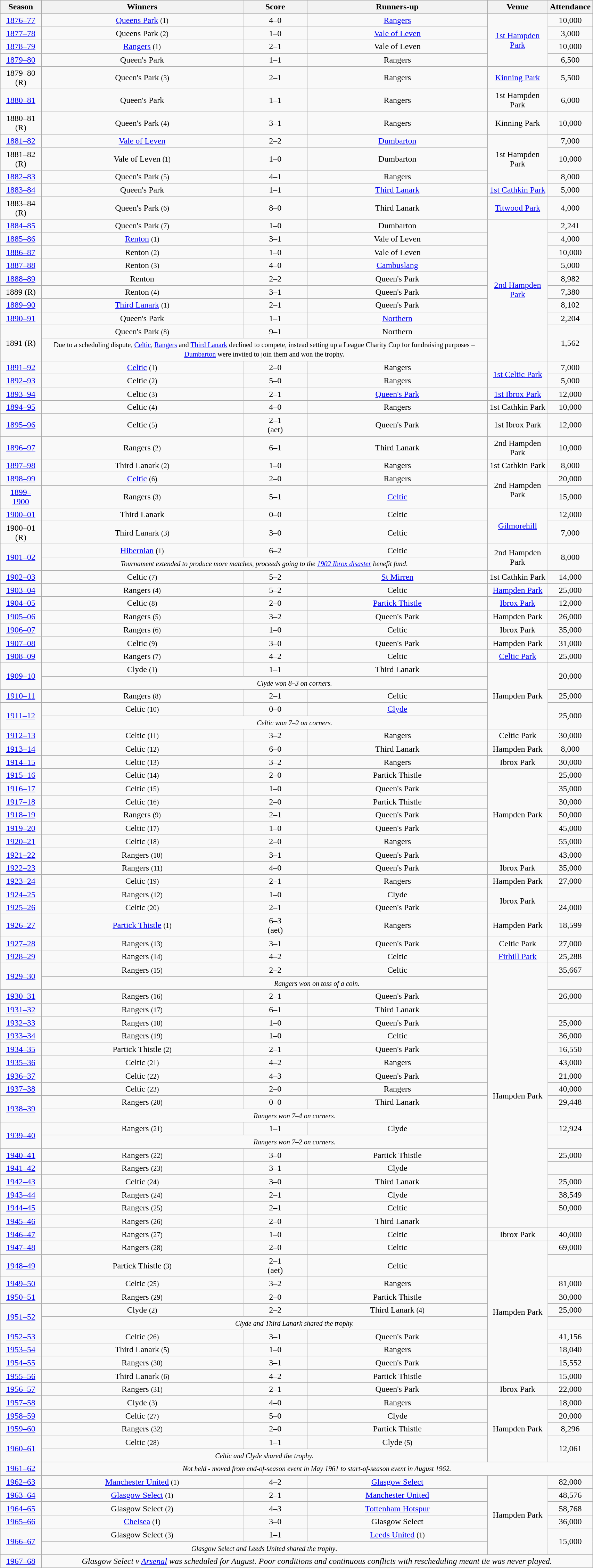<table class="wikitable" style="text-align:center; width: 90%; margin: nil">
<tr>
<th>Season</th>
<th>Winners</th>
<th>Score</th>
<th>Runners-up</th>
<th>Venue</th>
<th>Attendance</th>
</tr>
<tr>
<td><a href='#'>1876–77</a></td>
<td><a href='#'>Queens Park</a> <small>(1)</small></td>
<td>4–0</td>
<td><a href='#'>Rangers</a></td>
<td rowspan = "4"><a href='#'>1st Hampden Park</a></td>
<td>10,000</td>
</tr>
<tr>
<td><a href='#'>1877–78</a></td>
<td>Queens Park <small>(2)</small></td>
<td>1–0</td>
<td><a href='#'>Vale of Leven</a></td>
<td>3,000</td>
</tr>
<tr>
<td><a href='#'>1878–79</a></td>
<td><a href='#'>Rangers</a> <small>(1)</small></td>
<td>2–1</td>
<td>Vale of Leven</td>
<td>10,000</td>
</tr>
<tr>
<td><a href='#'>1879–80</a></td>
<td>Queen's Park</td>
<td>1–1</td>
<td>Rangers</td>
<td>6,500</td>
</tr>
<tr>
<td>1879–80 (R)</td>
<td>Queen's Park <small>(3)</small></td>
<td>2–1</td>
<td>Rangers</td>
<td><a href='#'>Kinning Park</a></td>
<td>5,500</td>
</tr>
<tr>
<td><a href='#'>1880–81</a></td>
<td>Queen's Park</td>
<td>1–1</td>
<td>Rangers</td>
<td>1st Hampden Park</td>
<td>6,000</td>
</tr>
<tr>
<td>1880–81 (R)</td>
<td>Queen's Park <small>(4)</small></td>
<td>3–1</td>
<td>Rangers</td>
<td>Kinning Park</td>
<td>10,000</td>
</tr>
<tr>
<td><a href='#'>1881–82</a></td>
<td><a href='#'>Vale of Leven</a></td>
<td>2–2</td>
<td><a href='#'>Dumbarton</a></td>
<td rowspan = "3">1st Hampden Park</td>
<td>7,000</td>
</tr>
<tr>
<td>1881–82 (R)</td>
<td>Vale of Leven <small>(1)</small></td>
<td>1–0</td>
<td>Dumbarton</td>
<td>10,000</td>
</tr>
<tr>
<td><a href='#'>1882–83</a></td>
<td>Queen's Park <small>(5)</small></td>
<td>4–1</td>
<td>Rangers</td>
<td>8,000</td>
</tr>
<tr>
<td><a href='#'>1883–84</a></td>
<td>Queen's Park</td>
<td>1–1</td>
<td><a href='#'>Third Lanark</a></td>
<td><a href='#'>1st Cathkin Park</a></td>
<td>5,000</td>
</tr>
<tr>
<td>1883–84 (R)</td>
<td>Queen's Park <small>(6)</small></td>
<td>8–0</td>
<td>Third Lanark</td>
<td><a href='#'>Titwood Park</a></td>
<td>4,000</td>
</tr>
<tr>
<td><a href='#'>1884–85</a></td>
<td>Queen's Park <small>(7)</small></td>
<td>1–0</td>
<td>Dumbarton</td>
<td rowspan = "10"><a href='#'>2nd Hampden Park</a></td>
<td>2,241</td>
</tr>
<tr>
<td><a href='#'>1885–86</a></td>
<td><a href='#'>Renton</a> <small>(1)</small></td>
<td>3–1</td>
<td>Vale of Leven</td>
<td>4,000</td>
</tr>
<tr>
<td><a href='#'>1886–87</a></td>
<td>Renton <small>(2)</small></td>
<td>1–0</td>
<td>Vale of Leven</td>
<td>10,000</td>
</tr>
<tr>
<td><a href='#'>1887–88</a></td>
<td>Renton <small>(3)</small></td>
<td>4–0</td>
<td><a href='#'>Cambuslang</a></td>
<td>5,000</td>
</tr>
<tr>
<td><a href='#'>1888–89</a></td>
<td>Renton</td>
<td>2–2</td>
<td>Queen's Park</td>
<td>8,982</td>
</tr>
<tr>
<td>1889 (R)</td>
<td>Renton <small>(4)</small></td>
<td>3–1</td>
<td>Queen's Park</td>
<td>7,380</td>
</tr>
<tr>
<td><a href='#'>1889–90</a></td>
<td><a href='#'>Third Lanark</a> <small>(1)</small></td>
<td>2–1</td>
<td>Queen's Park</td>
<td>8,102</td>
</tr>
<tr>
<td><a href='#'>1890–91</a></td>
<td>Queen's Park</td>
<td>1–1</td>
<td><a href='#'>Northern</a></td>
<td>2,204</td>
</tr>
<tr>
<td rowspan="2">1891 (R)</td>
<td>Queen's Park <small>(8)</small></td>
<td>9–1</td>
<td>Northern</td>
<td rowspan = "2">1,562</td>
</tr>
<tr>
<td colspan="3"><small>Due to a scheduling dispute, <a href='#'>Celtic</a>, <a href='#'>Rangers</a> and <a href='#'>Third Lanark</a> declined to compete, instead setting up a League Charity Cup for fundraising purposes – <a href='#'>Dumbarton</a> were invited to join them and won the trophy.</small></td>
</tr>
<tr>
<td><a href='#'>1891–92</a></td>
<td><a href='#'>Celtic</a> <small>(1)</small></td>
<td>2–0</td>
<td>Rangers</td>
<td rowspan = 2><a href='#'>1st Celtic Park</a></td>
<td>7,000</td>
</tr>
<tr>
<td><a href='#'>1892–93</a></td>
<td>Celtic <small>(2)</small></td>
<td>5–0</td>
<td>Rangers</td>
<td>5,000</td>
</tr>
<tr>
<td><a href='#'>1893–94</a></td>
<td>Celtic <small>(3)</small></td>
<td>2–1</td>
<td><a href='#'>Queen's Park</a></td>
<td><a href='#'>1st Ibrox Park</a></td>
<td>12,000</td>
</tr>
<tr>
<td><a href='#'>1894–95</a></td>
<td>Celtic <small>(4)</small></td>
<td>4–0</td>
<td>Rangers</td>
<td>1st Cathkin Park</td>
<td>10,000</td>
</tr>
<tr>
<td><a href='#'>1895–96</a></td>
<td>Celtic <small>(5)</small></td>
<td>2–1<br>(aet)</td>
<td>Queen's Park</td>
<td>1st Ibrox Park</td>
<td>12,000</td>
</tr>
<tr>
<td><a href='#'>1896–97</a></td>
<td>Rangers <small>(2)</small></td>
<td>6–1</td>
<td>Third Lanark</td>
<td>2nd Hampden Park</td>
<td>10,000</td>
</tr>
<tr>
<td><a href='#'>1897–98</a></td>
<td>Third Lanark <small>(2)</small></td>
<td>1–0</td>
<td>Rangers</td>
<td>1st Cathkin Park</td>
<td>8,000</td>
</tr>
<tr>
<td><a href='#'>1898–99</a></td>
<td><a href='#'>Celtic</a> <small>(6)</small></td>
<td>2–0</td>
<td>Rangers</td>
<td rowspan = "2">2nd Hampden Park</td>
<td>20,000</td>
</tr>
<tr>
<td><a href='#'>1899–1900</a></td>
<td>Rangers <small>(3)</small></td>
<td>5–1</td>
<td><a href='#'>Celtic</a></td>
<td>15,000</td>
</tr>
<tr>
<td><a href='#'>1900–01</a></td>
<td>Third Lanark</td>
<td>0–0</td>
<td>Celtic</td>
<td rowspan = "2"><a href='#'>Gilmorehill</a></td>
<td>12,000</td>
</tr>
<tr>
<td>1900–01 (R)</td>
<td>Third Lanark <small>(3)</small></td>
<td>3–0</td>
<td>Celtic</td>
<td>7,000</td>
</tr>
<tr>
<td rowspan="2"><a href='#'>1901–02</a></td>
<td><a href='#'>Hibernian</a> <small>(1)</small></td>
<td>6–2</td>
<td>Celtic</td>
<td rowspan = "2">2nd Hampden Park</td>
<td rowspan = "2">8,000</td>
</tr>
<tr>
<td colspan="3"><small><em>Tournament extended to produce more matches, proceeds going to the <a href='#'>1902 Ibrox disaster</a> benefit fund</em>.</small></td>
</tr>
<tr>
<td><a href='#'>1902–03</a></td>
<td>Celtic <small>(7)</small></td>
<td>5–2</td>
<td><a href='#'>St Mirren</a></td>
<td>1st Cathkin Park</td>
<td>14,000</td>
</tr>
<tr>
<td><a href='#'>1903–04</a></td>
<td>Rangers <small>(4)</small></td>
<td>5–2</td>
<td>Celtic</td>
<td><a href='#'>Hampden Park</a></td>
<td>25,000</td>
</tr>
<tr>
<td><a href='#'>1904–05</a></td>
<td>Celtic <small>(8)</small></td>
<td>2–0</td>
<td><a href='#'>Partick Thistle</a></td>
<td><a href='#'>Ibrox Park</a></td>
<td>12,000</td>
</tr>
<tr>
<td><a href='#'>1905–06</a></td>
<td>Rangers <small>(5)</small></td>
<td>3–2</td>
<td>Queen's Park</td>
<td>Hampden Park</td>
<td>26,000</td>
</tr>
<tr>
<td><a href='#'>1906–07</a></td>
<td>Rangers <small>(6)</small></td>
<td>1–0</td>
<td>Celtic</td>
<td>Ibrox Park</td>
<td>35,000</td>
</tr>
<tr>
<td><a href='#'>1907–08</a></td>
<td>Celtic <small>(9)</small></td>
<td>3–0</td>
<td>Queen's Park</td>
<td>Hampden Park</td>
<td>31,000</td>
</tr>
<tr>
<td><a href='#'>1908–09</a></td>
<td>Rangers <small>(7)</small></td>
<td>4–2</td>
<td>Celtic</td>
<td><a href='#'>Celtic Park</a></td>
<td>25,000</td>
</tr>
<tr>
<td rowspan="2"><a href='#'>1909–10</a></td>
<td>Clyde <small>(1)</small></td>
<td>1–1</td>
<td>Third Lanark</td>
<td rowspan = "5">Hampden Park</td>
<td rowspan = "2">20,000</td>
</tr>
<tr>
<td colspan="4"><small><em>Clyde won 8–3 on corners.</em></small></td>
</tr>
<tr>
<td><a href='#'>1910–11</a></td>
<td>Rangers <small>(8)</small></td>
<td>2–1</td>
<td>Celtic</td>
<td>25,000</td>
</tr>
<tr>
<td rowspan="2"><a href='#'>1911–12</a></td>
<td>Celtic <small>(10)</small></td>
<td>0–0</td>
<td><a href='#'>Clyde</a></td>
<td rowspan = "2">25,000</td>
</tr>
<tr>
<td colspan="4"><small><em>Celtic won 7–2 on corners.</em></small></td>
</tr>
<tr>
<td><a href='#'>1912–13</a></td>
<td>Celtic <small>(11)</small></td>
<td>3–2</td>
<td>Rangers</td>
<td>Celtic Park</td>
<td>30,000</td>
</tr>
<tr>
<td><a href='#'>1913–14</a></td>
<td>Celtic <small>(12)</small></td>
<td>6–0</td>
<td>Third Lanark</td>
<td>Hampden Park</td>
<td>8,000</td>
</tr>
<tr>
<td><a href='#'>1914–15</a></td>
<td>Celtic <small>(13)</small></td>
<td>3–2</td>
<td>Rangers</td>
<td>Ibrox Park</td>
<td>30,000</td>
</tr>
<tr>
<td><a href='#'>1915–16</a></td>
<td>Celtic <small>(14)</small></td>
<td>2–0</td>
<td>Partick Thistle</td>
<td rowspan = "7">Hampden Park</td>
<td>25,000</td>
</tr>
<tr>
<td><a href='#'>1916–17</a></td>
<td>Celtic <small>(15)</small></td>
<td>1–0</td>
<td>Queen's Park</td>
<td>35,000</td>
</tr>
<tr>
<td><a href='#'>1917–18</a></td>
<td>Celtic <small>(16)</small></td>
<td>2–0</td>
<td>Partick Thistle</td>
<td>30,000</td>
</tr>
<tr>
<td><a href='#'>1918–19</a></td>
<td>Rangers <small>(9)</small></td>
<td>2–1</td>
<td>Queen's Park</td>
<td>50,000</td>
</tr>
<tr>
<td><a href='#'>1919–20</a></td>
<td>Celtic <small>(17)</small></td>
<td>1–0</td>
<td>Queen's Park</td>
<td>45,000</td>
</tr>
<tr>
<td><a href='#'>1920–21</a></td>
<td>Celtic <small>(18)</small></td>
<td>2–0</td>
<td>Rangers</td>
<td>55,000</td>
</tr>
<tr>
<td><a href='#'>1921–22</a></td>
<td>Rangers <small>(10)</small></td>
<td>3–1</td>
<td>Queen's Park</td>
<td>43,000</td>
</tr>
<tr>
<td><a href='#'>1922–23</a></td>
<td>Rangers <small>(11)</small></td>
<td>4–0</td>
<td>Queen's Park</td>
<td>Ibrox Park</td>
<td>35,000</td>
</tr>
<tr>
<td><a href='#'>1923–24</a></td>
<td>Celtic <small>(19)</small></td>
<td>2–1</td>
<td>Rangers</td>
<td>Hampden Park</td>
<td>27,000</td>
</tr>
<tr>
<td><a href='#'>1924–25</a></td>
<td>Rangers <small>(12)</small></td>
<td>1–0</td>
<td>Clyde</td>
<td rowspan = "2">Ibrox Park</td>
</tr>
<tr>
<td><a href='#'>1925–26</a></td>
<td>Celtic <small>(20)</small></td>
<td>2–1</td>
<td>Queen's Park</td>
<td>24,000</td>
</tr>
<tr>
<td><a href='#'>1926–27</a></td>
<td><a href='#'>Partick Thistle</a> <small>(1)</small></td>
<td>6–3<br>(aet)</td>
<td>Rangers</td>
<td>Hampden Park</td>
<td>18,599</td>
</tr>
<tr>
<td><a href='#'>1927–28</a></td>
<td>Rangers <small>(13)</small></td>
<td>3–1</td>
<td>Queen's Park</td>
<td>Celtic Park</td>
<td>27,000</td>
</tr>
<tr>
<td><a href='#'>1928–29</a></td>
<td>Rangers <small>(14)</small></td>
<td>4–2</td>
<td>Celtic</td>
<td><a href='#'>Firhill Park</a></td>
<td>25,288</td>
</tr>
<tr>
<td rowspan="2"><a href='#'>1929–30</a></td>
<td>Rangers <small>(15)</small></td>
<td>2–2</td>
<td>Celtic</td>
<td rowspan = "20">Hampden Park</td>
<td>35,667</td>
</tr>
<tr>
<td colspan="5"><small><em>Rangers won on toss of a coin.</em></small></td>
</tr>
<tr>
<td><a href='#'>1930–31</a></td>
<td>Rangers <small>(16)</small></td>
<td>2–1</td>
<td>Queen's Park</td>
<td>26,000</td>
</tr>
<tr>
<td><a href='#'>1931–32</a></td>
<td>Rangers <small>(17)</small></td>
<td>6–1</td>
<td>Third Lanark</td>
<td></td>
</tr>
<tr>
<td><a href='#'>1932–33</a></td>
<td>Rangers <small>(18)</small></td>
<td>1–0</td>
<td>Queen's Park</td>
<td>25,000</td>
</tr>
<tr>
<td><a href='#'>1933–34</a></td>
<td>Rangers <small>(19)</small></td>
<td>1–0</td>
<td>Celtic</td>
<td>36,000</td>
</tr>
<tr>
<td><a href='#'>1934–35</a></td>
<td>Partick Thistle <small>(2)</small></td>
<td>2–1</td>
<td>Queen's Park</td>
<td>16,550</td>
</tr>
<tr>
<td><a href='#'>1935–36</a></td>
<td>Celtic <small>(21)</small></td>
<td>4–2</td>
<td>Rangers</td>
<td>43,000</td>
</tr>
<tr>
<td><a href='#'>1936–37</a></td>
<td>Celtic <small>(22)</small></td>
<td>4–3</td>
<td>Queen's Park</td>
<td>21,000</td>
</tr>
<tr>
<td><a href='#'>1937–38</a></td>
<td>Celtic <small>(23)</small></td>
<td>2–0</td>
<td>Rangers</td>
<td>40,000</td>
</tr>
<tr>
<td rowspan="2"><a href='#'>1938–39</a></td>
<td>Rangers <small>(20)</small></td>
<td>0–0</td>
<td>Third Lanark</td>
<td>29,448</td>
</tr>
<tr>
<td colspan="4"><small><em>Rangers won 7–4 on corners.</em></small></td>
</tr>
<tr>
<td rowspan="2"><a href='#'>1939–40</a></td>
<td>Rangers <small>(21)</small></td>
<td>1–1</td>
<td>Clyde</td>
<td>12,924</td>
</tr>
<tr>
<td colspan="4"><small><em>Rangers won 7–2 on corners.</em></small></td>
</tr>
<tr>
<td><a href='#'>1940–41</a></td>
<td>Rangers <small>(22)</small></td>
<td>3–0</td>
<td>Partick Thistle</td>
<td>25,000</td>
</tr>
<tr>
<td><a href='#'>1941–42</a></td>
<td>Rangers <small>(23)</small></td>
<td>3–1</td>
<td>Clyde</td>
<td></td>
</tr>
<tr>
<td><a href='#'>1942–43</a></td>
<td>Celtic <small>(24)</small></td>
<td>3–0</td>
<td>Third Lanark</td>
<td>25,000</td>
</tr>
<tr>
<td><a href='#'>1943–44</a></td>
<td>Rangers <small>(24)</small></td>
<td>2–1</td>
<td>Clyde</td>
<td>38,549</td>
</tr>
<tr>
<td><a href='#'>1944–45</a></td>
<td>Rangers <small>(25)</small></td>
<td>2–1</td>
<td>Celtic</td>
<td>50,000</td>
</tr>
<tr>
<td><a href='#'>1945–46</a></td>
<td>Rangers <small>(26)</small></td>
<td>2–0</td>
<td>Third Lanark</td>
<td></td>
</tr>
<tr>
<td><a href='#'>1946–47</a></td>
<td>Rangers <small>(27)</small></td>
<td>1–0</td>
<td>Celtic</td>
<td>Ibrox Park</td>
<td>40,000</td>
</tr>
<tr>
<td><a href='#'>1947–48</a></td>
<td>Rangers <small>(28)</small></td>
<td>2–0</td>
<td>Celtic</td>
<td rowspan = "10">Hampden Park</td>
<td>69,000</td>
</tr>
<tr>
<td><a href='#'>1948–49</a></td>
<td>Partick Thistle <small>(3)</small></td>
<td>2–1<br>(aet)</td>
<td>Celtic</td>
<td></td>
</tr>
<tr>
<td><a href='#'>1949–50</a></td>
<td>Celtic <small>(25)</small></td>
<td>3–2</td>
<td>Rangers</td>
<td>81,000</td>
</tr>
<tr>
<td><a href='#'>1950–51</a></td>
<td>Rangers <small>(29)</small></td>
<td>2–0</td>
<td>Partick Thistle</td>
<td>30,000</td>
</tr>
<tr>
<td rowspan="2"><a href='#'>1951–52</a></td>
<td>Clyde <small>(2)</small></td>
<td>2–2</td>
<td>Third Lanark <small>(4)</small></td>
<td>25,000</td>
</tr>
<tr>
<td colspan="4"><small><em>Clyde and Third Lanark shared the trophy.</em></small></td>
</tr>
<tr>
<td><a href='#'>1952–53</a></td>
<td>Celtic <small>(26)</small></td>
<td>3–1</td>
<td>Queen's Park</td>
<td>41,156</td>
</tr>
<tr>
<td><a href='#'>1953–54</a></td>
<td>Third Lanark <small>(5)</small></td>
<td>1–0</td>
<td>Rangers</td>
<td>18,040</td>
</tr>
<tr>
<td><a href='#'>1954–55</a></td>
<td>Rangers <small>(30)</small></td>
<td>3–1</td>
<td>Queen's Park</td>
<td>15,552</td>
</tr>
<tr>
<td><a href='#'>1955–56</a></td>
<td>Third Lanark <small>(6)</small></td>
<td>4–2</td>
<td>Partick Thistle</td>
<td>15,000</td>
</tr>
<tr>
<td><a href='#'>1956–57</a></td>
<td>Rangers <small>(31)</small></td>
<td>2–1</td>
<td>Queen's Park</td>
<td>Ibrox Park</td>
<td>22,000</td>
</tr>
<tr>
<td><a href='#'>1957–58</a></td>
<td>Clyde <small>(3)</small></td>
<td>4–0</td>
<td>Rangers</td>
<td rowspan = "5">Hampden Park</td>
<td>18,000</td>
</tr>
<tr>
<td><a href='#'>1958–59</a></td>
<td>Celtic <small>(27)</small></td>
<td>5–0</td>
<td>Clyde</td>
<td>20,000</td>
</tr>
<tr>
<td><a href='#'>1959–60</a></td>
<td>Rangers <small>(32)</small></td>
<td>2–0</td>
<td>Partick Thistle</td>
<td>8,296</td>
</tr>
<tr>
<td rowspan="2"><a href='#'>1960–61</a></td>
<td>Celtic <small>(28)</small></td>
<td>1–1</td>
<td>Clyde <small>(5)</small></td>
<td rowspan = "2">12,061</td>
</tr>
<tr>
<td colspan="3"><small><em>Celtic and Clyde shared the trophy.</em></small></td>
</tr>
<tr>
<td><a href='#'>1961–62</a></td>
<td colspan="5"><small><em>Not held - moved from end-of-season event in May 1961 to start-of-season event in August 1962.</em></small></td>
</tr>
<tr>
<td><a href='#'>1962–63</a></td>
<td><a href='#'>Manchester United</a> <small>(1)</small></td>
<td>4–2</td>
<td><a href='#'>Glasgow Select</a></td>
<td rowspan = "6">Hampden Park</td>
<td>82,000</td>
</tr>
<tr>
<td><a href='#'>1963–64</a></td>
<td><a href='#'>Glasgow Select</a> <small>(1)</small></td>
<td>2–1</td>
<td><a href='#'>Manchester United</a></td>
<td>48,576</td>
</tr>
<tr>
<td><a href='#'>1964–65</a></td>
<td>Glasgow Select <small>(2)</small></td>
<td>4–3</td>
<td><a href='#'>Tottenham Hotspur</a></td>
<td>58,768</td>
</tr>
<tr>
<td><a href='#'>1965–66</a></td>
<td><a href='#'>Chelsea</a> <small>(1)</small></td>
<td>3–0</td>
<td>Glasgow Select</td>
<td>36,000</td>
</tr>
<tr>
<td rowspan="2"><a href='#'>1966–67</a></td>
<td>Glasgow Select <small>(3)</small></td>
<td>1–1</td>
<td><a href='#'>Leeds United</a> <small>(1)</small></td>
<td rowspan = "2">15,000</td>
</tr>
<tr>
<td colspan="3"><small><em>Glasgow Select and Leeds United shared the trophy</em>.</small></td>
</tr>
<tr>
<td><a href='#'>1967–68</a></td>
<td colspan = "5"><em>Glasgow Select v <a href='#'>Arsenal</a> was scheduled for August. Poor conditions and continuous conflicts with rescheduling meant tie was never played.</em></td>
</tr>
</table>
